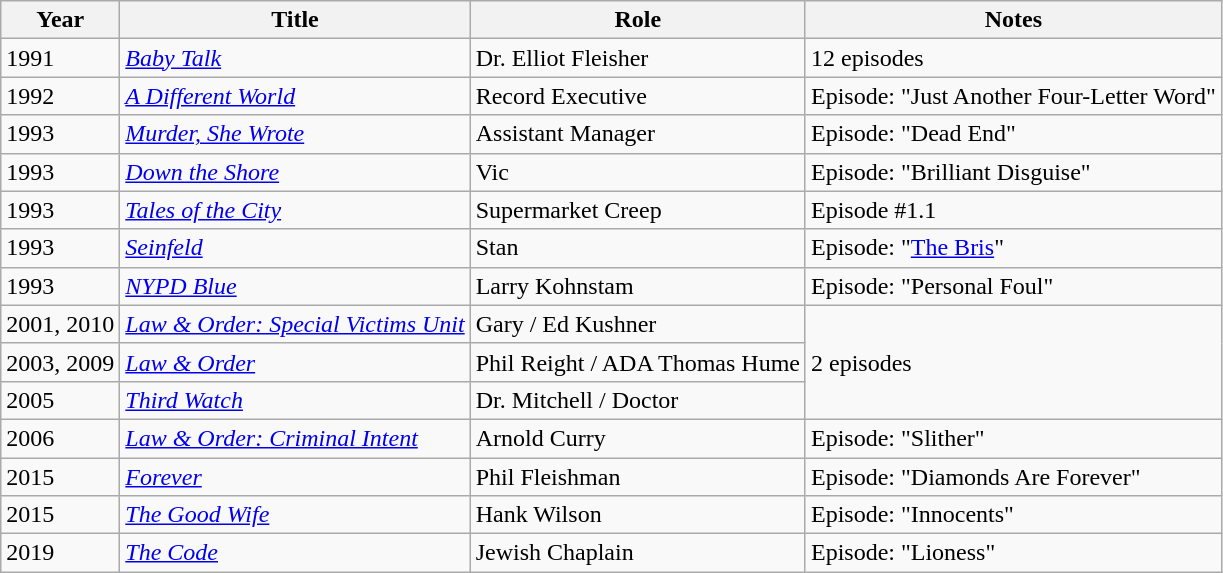<table class="wikitable sortable">
<tr>
<th>Year</th>
<th>Title</th>
<th>Role</th>
<th>Notes</th>
</tr>
<tr>
<td>1991</td>
<td><a href='#'><em>Baby Talk</em></a></td>
<td>Dr. Elliot Fleisher</td>
<td>12 episodes</td>
</tr>
<tr>
<td>1992</td>
<td><em><a href='#'>A Different World</a></em></td>
<td>Record Executive</td>
<td>Episode: "Just Another Four-Letter Word"</td>
</tr>
<tr>
<td>1993</td>
<td><em><a href='#'>Murder, She Wrote</a></em></td>
<td>Assistant Manager</td>
<td>Episode: "Dead End"</td>
</tr>
<tr>
<td>1993</td>
<td><em><a href='#'>Down the Shore</a></em></td>
<td>Vic</td>
<td>Episode: "Brilliant Disguise"</td>
</tr>
<tr>
<td>1993</td>
<td><a href='#'><em>Tales of the City</em></a></td>
<td>Supermarket Creep</td>
<td>Episode #1.1</td>
</tr>
<tr>
<td>1993</td>
<td><em><a href='#'>Seinfeld</a></em></td>
<td>Stan</td>
<td>Episode: "<a href='#'>The Bris</a>"</td>
</tr>
<tr>
<td>1993</td>
<td><em><a href='#'>NYPD Blue</a></em></td>
<td>Larry Kohnstam</td>
<td>Episode: "Personal Foul"</td>
</tr>
<tr>
<td>2001, 2010</td>
<td><em><a href='#'>Law & Order: Special Victims Unit</a></em></td>
<td>Gary / Ed Kushner</td>
<td rowspan="3">2 episodes</td>
</tr>
<tr>
<td>2003, 2009</td>
<td><em><a href='#'>Law & Order</a></em></td>
<td>Phil Reight / ADA Thomas Hume</td>
</tr>
<tr>
<td>2005</td>
<td><em><a href='#'>Third Watch</a></em></td>
<td>Dr. Mitchell / Doctor</td>
</tr>
<tr>
<td>2006</td>
<td><em><a href='#'>Law & Order: Criminal Intent</a></em></td>
<td>Arnold Curry</td>
<td>Episode: "Slither"</td>
</tr>
<tr>
<td>2015</td>
<td><a href='#'><em>Forever</em></a></td>
<td>Phil Fleishman</td>
<td>Episode: "Diamonds Are Forever"</td>
</tr>
<tr>
<td>2015</td>
<td><em><a href='#'>The Good Wife</a></em></td>
<td>Hank Wilson</td>
<td>Episode: "Innocents"</td>
</tr>
<tr>
<td>2019</td>
<td><a href='#'><em>The Code</em></a></td>
<td>Jewish Chaplain</td>
<td>Episode: "Lioness"</td>
</tr>
</table>
